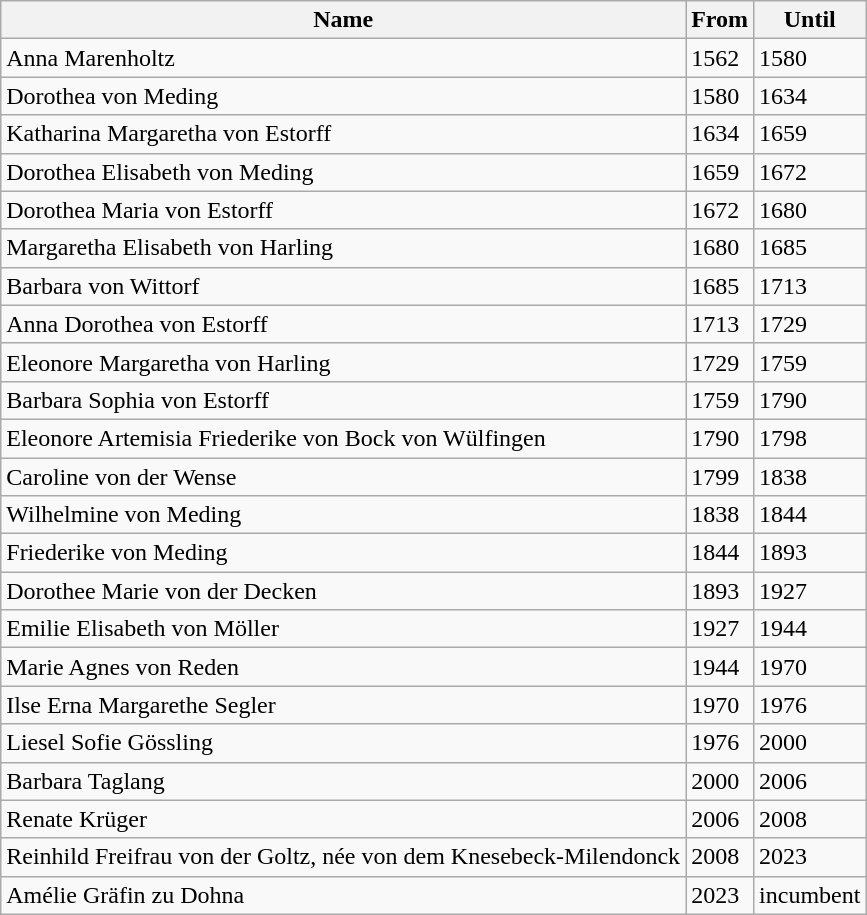<table class="wikitable" style="float:left">
<tr>
<th>Name</th>
<th>From</th>
<th>Until</th>
</tr>
<tr>
<td>Anna Marenholtz</td>
<td>1562</td>
<td>1580</td>
</tr>
<tr>
<td>Dorothea von Meding</td>
<td>1580</td>
<td>1634</td>
</tr>
<tr>
<td>Katharina Margaretha von Estorff</td>
<td>1634</td>
<td>1659</td>
</tr>
<tr>
<td>Dorothea Elisabeth von Meding</td>
<td>1659</td>
<td>1672</td>
</tr>
<tr>
<td>Dorothea Maria von Estorff</td>
<td>1672</td>
<td>1680</td>
</tr>
<tr>
<td>Margaretha Elisabeth von Harling</td>
<td>1680</td>
<td>1685</td>
</tr>
<tr>
<td>Barbara von Wittorf</td>
<td>1685</td>
<td>1713</td>
</tr>
<tr>
<td>Anna Dorothea von Estorff</td>
<td>1713</td>
<td>1729</td>
</tr>
<tr>
<td>Eleonore Margaretha von Harling</td>
<td>1729</td>
<td>1759</td>
</tr>
<tr>
<td>Barbara Sophia von Estorff</td>
<td>1759</td>
<td>1790</td>
</tr>
<tr>
<td>Eleonore Artemisia Friederike von Bock von Wülfingen</td>
<td>1790</td>
<td>1798</td>
</tr>
<tr>
<td>Caroline von der Wense</td>
<td>1799</td>
<td>1838</td>
</tr>
<tr>
<td>Wilhelmine von Meding</td>
<td>1838</td>
<td>1844</td>
</tr>
<tr>
<td>Friederike von Meding</td>
<td>1844</td>
<td>1893</td>
</tr>
<tr>
<td>Dorothee Marie von der Decken</td>
<td>1893</td>
<td>1927</td>
</tr>
<tr>
<td>Emilie Elisabeth von Möller</td>
<td>1927</td>
<td>1944</td>
</tr>
<tr>
<td>Marie Agnes von Reden</td>
<td>1944</td>
<td>1970</td>
</tr>
<tr>
<td>Ilse Erna Margarethe Segler</td>
<td>1970</td>
<td>1976</td>
</tr>
<tr>
<td>Liesel Sofie Gössling</td>
<td>1976</td>
<td>2000</td>
</tr>
<tr>
<td>Barbara Taglang</td>
<td>2000</td>
<td>2006</td>
</tr>
<tr>
<td>Renate Krüger</td>
<td>2006</td>
<td>2008</td>
</tr>
<tr>
<td>Reinhild Freifrau von der Goltz, née von dem Knesebeck-Milendonck</td>
<td>2008</td>
<td>2023</td>
</tr>
<tr>
<td>Amélie Gräfin zu Dohna</td>
<td>2023</td>
<td>incumbent</td>
</tr>
</table>
